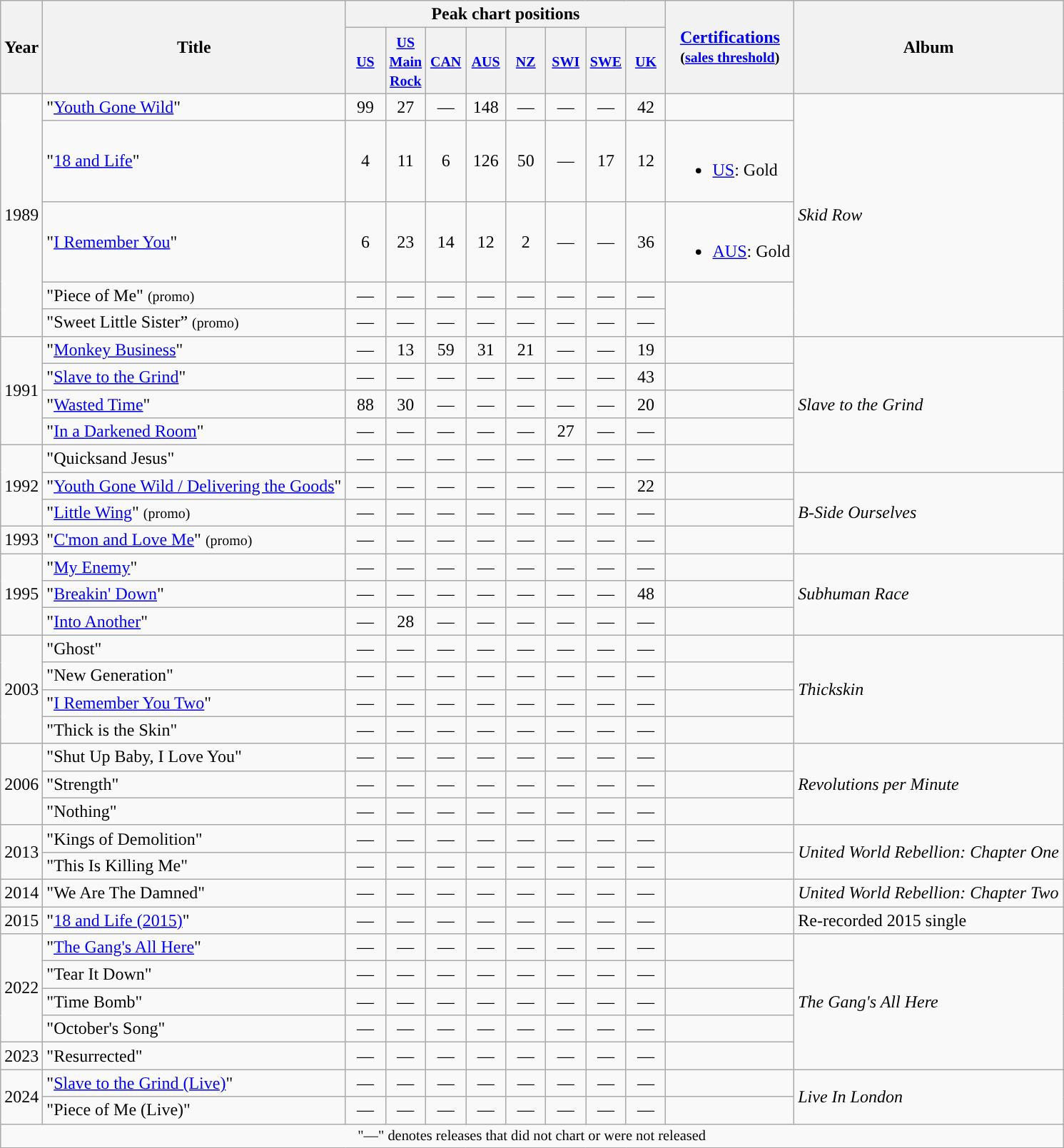<table class="wikitable" style="text-align:center;">
<tr>
<th rowspan="2">Year</th>
<th rowspan="2">Title</th>
<th colspan="8">Peak chart positions</th>
<th rowspan="2"><a href='#'>Certifications</a><br><small>(<a href='#'>sales threshold</a>)</small></th>
<th rowspan="2">Album</th>
</tr>
<tr>
<th width="30"><small><a href='#'>US</a></small><br></th>
<th width="30"><small><a href='#'>US Main Rock</a></small><br></th>
<th width="30"><small><a href='#'>CAN</a></small><br></th>
<th width="30"><small><a href='#'>AUS</a></small><br></th>
<th width="30"><small><a href='#'>NZ</a></small><br></th>
<th width="30"><small><a href='#'>SWI</a></small><br></th>
<th width="30"><small><a href='#'>SWE</a></small><br></th>
<th width="30"><small><a href='#'>UK</a></small><br></th>
</tr>
<tr>
<td rowspan="5”">1989</td>
<td align="left">"<a href='#'>Youth Gone Wild</a>"</td>
<td>99</td>
<td>27</td>
<td>—</td>
<td>148</td>
<td>—</td>
<td>—</td>
<td>—</td>
<td>42</td>
<td></td>
<td align="left" rowspan="5”"><em>Skid Row</em></td>
</tr>
<tr>
<td align="left">"<a href='#'>18 and Life</a>"</td>
<td>4</td>
<td>11</td>
<td>6</td>
<td>126</td>
<td>50</td>
<td>—</td>
<td>17</td>
<td>12</td>
<td align="left"><br><ul><li><a href='#'>US</a>: Gold</li></ul></td>
</tr>
<tr>
<td align="left">"<a href='#'>I Remember You</a>"</td>
<td>6</td>
<td>23</td>
<td>14</td>
<td>12</td>
<td>2</td>
<td>—</td>
<td>—</td>
<td>36</td>
<td><br><ul><li><a href='#'>AUS</a>: Gold</li></ul></td>
</tr>
<tr>
<td align="left">"Piece of Me" <small>(promo)</small></td>
<td>—</td>
<td>—</td>
<td>—</td>
<td>—</td>
<td>—</td>
<td>—</td>
<td>—</td>
<td>—</td>
</tr>
<tr>
<td align="left">"Sweet Little Sister” <small>(promo)</small></td>
<td>—</td>
<td>—</td>
<td>—</td>
<td>—</td>
<td>—</td>
<td>—</td>
<td>—</td>
<td>—</td>
</tr>
<tr>
<td rowspan="4">1991</td>
<td align="left">"<a href='#'>Monkey Business</a>"</td>
<td>—</td>
<td>13</td>
<td>59</td>
<td>31</td>
<td>21</td>
<td>—</td>
<td>—</td>
<td>19</td>
<td></td>
<td align="left" rowspan="5"><em>Slave to the Grind</em></td>
</tr>
<tr>
<td align="left">"<a href='#'>Slave to the Grind</a>"</td>
<td>—</td>
<td>—</td>
<td>—</td>
<td>—</td>
<td>—</td>
<td>—</td>
<td>—</td>
<td>43</td>
<td></td>
</tr>
<tr>
<td align="left">"<a href='#'>Wasted Time</a>"</td>
<td>88</td>
<td>30</td>
<td>—</td>
<td>—</td>
<td>—</td>
<td>—</td>
<td>—</td>
<td>20</td>
<td></td>
</tr>
<tr>
<td align="left">"<a href='#'>In a Darkened Room</a>"</td>
<td>—</td>
<td>—</td>
<td>—</td>
<td>—</td>
<td>—</td>
<td>27</td>
<td>—</td>
<td>—</td>
<td></td>
</tr>
<tr>
<td rowspan="3">1992</td>
<td align="left">"Quicksand Jesus"</td>
<td>—</td>
<td>—</td>
<td>—</td>
<td>—</td>
<td>—</td>
<td>—</td>
<td>—</td>
<td>—</td>
<td></td>
</tr>
<tr>
<td align="left">"<a href='#'>Youth Gone Wild / Delivering the Goods</a>"</td>
<td>—</td>
<td>—</td>
<td>—</td>
<td>—</td>
<td>—</td>
<td>—</td>
<td>—</td>
<td>22</td>
<td></td>
<td align="left" rowspan="3"><em>B-Side Ourselves</em></td>
</tr>
<tr>
<td align="left">"<a href='#'>Little Wing</a>" <small>(promo)</small></td>
<td>—</td>
<td>—</td>
<td>—</td>
<td>—</td>
<td>—</td>
<td>—</td>
<td>—</td>
<td>—</td>
<td></td>
</tr>
<tr>
<td rowspan="1">1993</td>
<td align="left">"<a href='#'>C'mon and Love Me</a>" <small>(promo)</small></td>
<td>—</td>
<td>—</td>
<td>—</td>
<td>—</td>
<td>—</td>
<td>—</td>
<td>—</td>
<td>—</td>
<td></td>
</tr>
<tr>
<td rowspan="3">1995</td>
<td align="left">"<a href='#'>My Enemy</a>"</td>
<td>—</td>
<td>—</td>
<td>—</td>
<td>—</td>
<td>—</td>
<td>—</td>
<td>—</td>
<td>—</td>
<td></td>
<td align="left" rowspan="3"><em>Subhuman Race</em></td>
</tr>
<tr>
<td align="left">"<a href='#'>Breakin' Down</a>"</td>
<td>—</td>
<td>—</td>
<td>—</td>
<td>—</td>
<td>—</td>
<td>—</td>
<td>—</td>
<td>48</td>
<td></td>
</tr>
<tr>
<td align="left">"<a href='#'>Into Another</a>"</td>
<td>—</td>
<td>28</td>
<td>—</td>
<td>—</td>
<td>—</td>
<td>—</td>
<td>—</td>
<td>—</td>
<td></td>
</tr>
<tr>
<td rowspan="4">2003</td>
<td align="left">"Ghost"</td>
<td>—</td>
<td>—</td>
<td>—</td>
<td>—</td>
<td>—</td>
<td>—</td>
<td>—</td>
<td>—</td>
<td></td>
<td align="left" rowspan="4"><em>Thickskin</em></td>
</tr>
<tr>
<td align="left">"New Generation"</td>
<td>—</td>
<td>—</td>
<td>—</td>
<td>—</td>
<td>—</td>
<td>—</td>
<td>—</td>
<td>—</td>
<td></td>
</tr>
<tr>
<td align="left">"<a href='#'>I Remember You Two</a>"</td>
<td>—</td>
<td>—</td>
<td>—</td>
<td>—</td>
<td>—</td>
<td>—</td>
<td>—</td>
<td>—</td>
<td></td>
</tr>
<tr>
<td align="left">"Thick is the Skin"</td>
<td>—</td>
<td>—</td>
<td>—</td>
<td>—</td>
<td>—</td>
<td>—</td>
<td>—</td>
<td>—</td>
<td></td>
</tr>
<tr>
<td rowspan="3">2006</td>
<td align="left">"Shut Up Baby, I Love You"</td>
<td>—</td>
<td>—</td>
<td>—</td>
<td>—</td>
<td>—</td>
<td>—</td>
<td>—</td>
<td>—</td>
<td></td>
<td align="left" rowspan="3"><em>Revolutions per Minute</em></td>
</tr>
<tr>
<td align="left">"Strength"</td>
<td>—</td>
<td>—</td>
<td>—</td>
<td>—</td>
<td>—</td>
<td>—</td>
<td>—</td>
<td>—</td>
<td></td>
</tr>
<tr>
<td align="left">"Nothing"</td>
<td>—</td>
<td>—</td>
<td>—</td>
<td>—</td>
<td>—</td>
<td>—</td>
<td>—</td>
<td>—</td>
<td></td>
</tr>
<tr>
<td rowspan="2">2013</td>
<td align="left">"Kings of Demolition"</td>
<td>—</td>
<td>—</td>
<td>—</td>
<td>—</td>
<td>—</td>
<td>—</td>
<td>—</td>
<td>—</td>
<td></td>
<td align="left" rowspan="2"><em>United World Rebellion: Chapter One</em></td>
</tr>
<tr>
<td align="left">"This Is Killing Me"</td>
<td>—</td>
<td>—</td>
<td>—</td>
<td>—</td>
<td>—</td>
<td>—</td>
<td>—</td>
<td>—</td>
<td></td>
</tr>
<tr>
<td rowspan="1">2014</td>
<td align="left">"We Are The Damned"</td>
<td>—</td>
<td>—</td>
<td>—</td>
<td>—</td>
<td>—</td>
<td>—</td>
<td>—</td>
<td>—</td>
<td></td>
<td align="left" rowspan="1"><em>United World Rebellion: Chapter Two</em></td>
</tr>
<tr>
<td rowspan="1">2015</td>
<td align="left">"<a href='#'>18 and Life (2015)</a>"</td>
<td>—</td>
<td>—</td>
<td>—</td>
<td>—</td>
<td>—</td>
<td>—</td>
<td>—</td>
<td>—</td>
<td></td>
<td align="left" rowspan="1">Re-recorded 2015 single</td>
</tr>
<tr>
<td rowspan="4”">2022</td>
<td align="left">"<a href='#'>The Gang's All Here</a>"</td>
<td>—</td>
<td>—</td>
<td>—</td>
<td>—</td>
<td>—</td>
<td>—</td>
<td>—</td>
<td>—</td>
<td></td>
<td align="left" rowspan="5”"><em>The Gang's All Here</em></td>
</tr>
<tr>
<td align="left">"Tear It Down"</td>
<td>—</td>
<td>—</td>
<td>—</td>
<td>—</td>
<td>—</td>
<td>—</td>
<td>—</td>
<td>—</td>
<td></td>
</tr>
<tr>
<td align="left">"Time Bomb"</td>
<td>—</td>
<td>—</td>
<td>—</td>
<td>—</td>
<td>—</td>
<td>—</td>
<td>—</td>
<td>—</td>
<td></td>
</tr>
<tr>
<td align="left">"October's Song"</td>
<td>—</td>
<td>—</td>
<td>—</td>
<td>—</td>
<td>—</td>
<td>—</td>
<td>—</td>
<td>—</td>
<td></td>
</tr>
<tr>
<td rowspan="1”">2023</td>
<td align="left">"Resurrected"</td>
<td>—</td>
<td>—</td>
<td>—</td>
<td>—</td>
<td>—</td>
<td>—</td>
<td>—</td>
<td>—</td>
<td></td>
</tr>
<tr>
<td rowspan="2">2024</td>
<td align="left">"<a href='#'>Slave to the Grind (Live)</a>"</td>
<td>—</td>
<td>—</td>
<td>—</td>
<td>—</td>
<td>—</td>
<td>—</td>
<td>—</td>
<td>—</td>
<td></td>
<td align="left" rowspan="2"><em>Live In London</em></td>
</tr>
<tr>
<td align="left">"Piece of Me (Live)"</td>
<td>—</td>
<td>—</td>
<td>—</td>
<td>—</td>
<td>—</td>
<td>—</td>
<td>—</td>
<td>—</td>
<td></td>
</tr>
<tr>
<td colspan="20" style="font-size:85%">"—" denotes releases that did not chart or were not released</td>
</tr>
</table>
